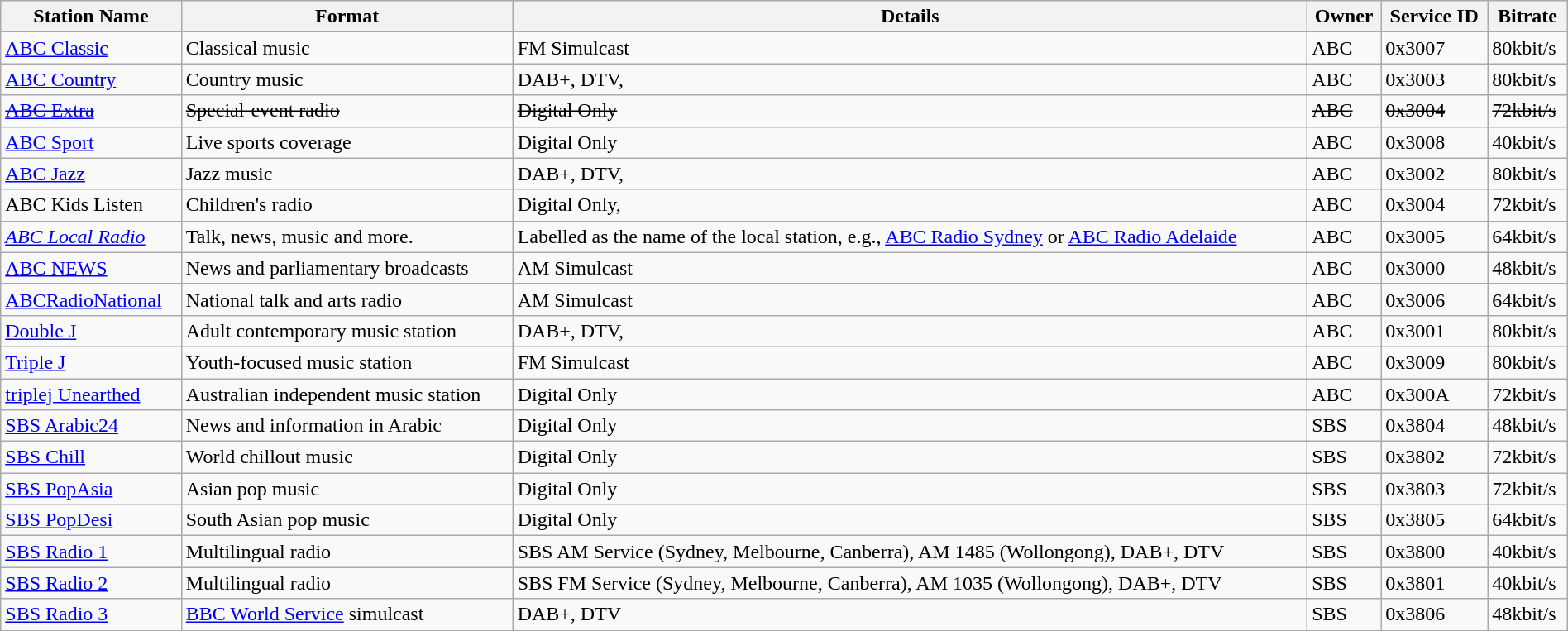<table class="wikitable sortable" width="100%">
<tr>
<th>Station Name</th>
<th>Format</th>
<th>Details</th>
<th>Owner</th>
<th>Service ID</th>
<th>Bitrate</th>
</tr>
<tr>
<td><a href='#'>ABC Classic</a></td>
<td>Classical music</td>
<td>FM Simulcast</td>
<td>ABC</td>
<td>0x3007</td>
<td>80kbit/s</td>
</tr>
<tr>
<td><a href='#'>ABC Country</a></td>
<td>Country music</td>
<td>DAB+, DTV, </td>
<td>ABC</td>
<td>0x3003</td>
<td>80kbit/s</td>
</tr>
<tr>
<td><a href='#'><s>ABC Extra</s></a></td>
<td><s>Special-event radio</s></td>
<td><s>Digital Only</s></td>
<td><s>ABC</s></td>
<td><s>0x3004</s></td>
<td><s>72kbit/s</s></td>
</tr>
<tr>
<td><a href='#'>ABC Sport</a></td>
<td>Live sports coverage</td>
<td>Digital Only</td>
<td>ABC</td>
<td>0x3008</td>
<td>40kbit/s</td>
</tr>
<tr>
<td><a href='#'>ABC Jazz</a></td>
<td>Jazz music</td>
<td>DAB+, DTV, </td>
<td>ABC</td>
<td>0x3002</td>
<td>80kbit/s</td>
</tr>
<tr>
<td>ABC Kids Listen</td>
<td>Children's radio</td>
<td>Digital Only, </td>
<td>ABC</td>
<td>0x3004</td>
<td>72kbit/s</td>
</tr>
<tr>
<td><em><a href='#'>ABC Local Radio</a></em></td>
<td>Talk, news, music and more.</td>
<td>Labelled as the name of the local station, e.g., <a href='#'>ABC Radio Sydney</a> or <a href='#'>ABC Radio Adelaide</a></td>
<td>ABC</td>
<td>0x3005</td>
<td>64kbit/s</td>
</tr>
<tr>
<td><a href='#'>ABC NEWS</a></td>
<td>News and parliamentary broadcasts</td>
<td>AM Simulcast</td>
<td>ABC</td>
<td>0x3000</td>
<td>48kbit/s</td>
</tr>
<tr>
<td><a href='#'>ABCRadioNational</a></td>
<td>National talk and arts radio</td>
<td>AM Simulcast</td>
<td>ABC</td>
<td>0x3006</td>
<td>64kbit/s</td>
</tr>
<tr>
<td><a href='#'>Double J</a></td>
<td>Adult contemporary music station</td>
<td>DAB+, DTV, </td>
<td>ABC</td>
<td>0x3001</td>
<td>80kbit/s</td>
</tr>
<tr>
<td><a href='#'>Triple J</a></td>
<td>Youth-focused music station</td>
<td>FM Simulcast</td>
<td>ABC</td>
<td>0x3009</td>
<td>80kbit/s</td>
</tr>
<tr>
<td><a href='#'>triplej Unearthed</a></td>
<td>Australian independent music station</td>
<td>Digital Only</td>
<td>ABC</td>
<td>0x300A</td>
<td>72kbit/s</td>
</tr>
<tr>
<td><a href='#'>SBS Arabic24</a></td>
<td>News and information in Arabic</td>
<td>Digital Only</td>
<td>SBS</td>
<td>0x3804</td>
<td>48kbit/s</td>
</tr>
<tr>
<td><a href='#'>SBS Chill</a></td>
<td>World chillout music</td>
<td>Digital Only</td>
<td>SBS</td>
<td>0x3802</td>
<td>72kbit/s</td>
</tr>
<tr>
<td><a href='#'>SBS PopAsia</a></td>
<td>Asian pop music</td>
<td>Digital Only</td>
<td>SBS</td>
<td>0x3803</td>
<td>72kbit/s</td>
</tr>
<tr>
<td><a href='#'>SBS PopDesi</a></td>
<td>South Asian pop music</td>
<td>Digital Only</td>
<td>SBS</td>
<td>0x3805</td>
<td>64kbit/s</td>
</tr>
<tr>
<td><a href='#'>SBS Radio 1</a></td>
<td>Multilingual radio</td>
<td>SBS AM Service (Sydney, Melbourne, Canberra), AM 1485 (Wollongong), DAB+, DTV</td>
<td>SBS</td>
<td>0x3800</td>
<td>40kbit/s</td>
</tr>
<tr>
<td><a href='#'>SBS Radio 2</a></td>
<td>Multilingual radio</td>
<td>SBS FM Service (Sydney, Melbourne, Canberra), AM 1035 (Wollongong), DAB+, DTV</td>
<td>SBS</td>
<td>0x3801</td>
<td>40kbit/s</td>
</tr>
<tr>
<td><a href='#'>SBS Radio 3</a></td>
<td><a href='#'>BBC World Service</a> simulcast</td>
<td>DAB+, DTV</td>
<td>SBS</td>
<td>0x3806</td>
<td>48kbit/s</td>
</tr>
</table>
